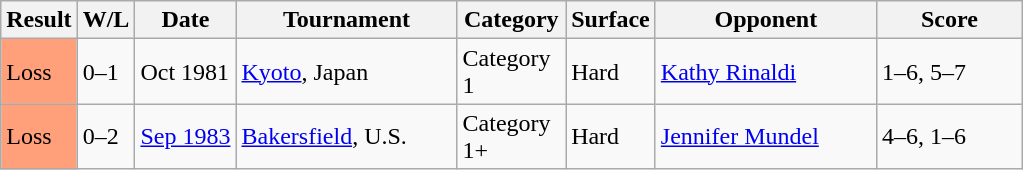<table class="sortable wikitable">
<tr>
<th style="width:40px">Result</th>
<th style="width:30px" class="unsortable">W/L</th>
<th style="width:60px">Date</th>
<th style="width:140px">Tournament</th>
<th style="width:65px">Category</th>
<th style="width:50px">Surface</th>
<th style="width:140px">Opponent</th>
<th style="width:90px" class="unsortable">Score</th>
</tr>
<tr>
<td style="background:#FFA07A;">Loss</td>
<td>0–1</td>
<td>Oct 1981</td>
<td><a href='#'>Kyoto</a>, Japan</td>
<td>Category 1</td>
<td>Hard</td>
<td> <a href='#'>Kathy Rinaldi</a></td>
<td>1–6, 5–7</td>
</tr>
<tr>
<td style="background:#FFA07A;">Loss</td>
<td>0–2</td>
<td><a href='#'>Sep 1983</a></td>
<td><a href='#'>Bakersfield</a>, U.S.</td>
<td>Category 1+</td>
<td>Hard</td>
<td> <a href='#'>Jennifer Mundel</a></td>
<td>4–6, 1–6</td>
</tr>
</table>
